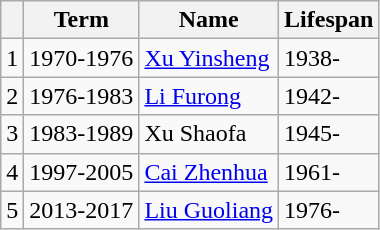<table class="wikitable" style="text-align: left">
<tr>
<th></th>
<th>Term</th>
<th>Name</th>
<th>Lifespan</th>
</tr>
<tr>
<td>1</td>
<td>1970-1976</td>
<td> <a href='#'>Xu Yinsheng</a></td>
<td>1938-</td>
</tr>
<tr>
<td>2</td>
<td>1976-1983</td>
<td> <a href='#'>Li Furong</a></td>
<td>1942-</td>
</tr>
<tr>
<td>3</td>
<td>1983-1989</td>
<td> Xu Shaofa</td>
<td>1945-</td>
</tr>
<tr>
<td>4</td>
<td>1997-2005</td>
<td> <a href='#'>Cai Zhenhua</a></td>
<td>1961-</td>
</tr>
<tr>
<td>5</td>
<td>2013-2017</td>
<td> <a href='#'>Liu Guoliang</a></td>
<td>1976-</td>
</tr>
</table>
